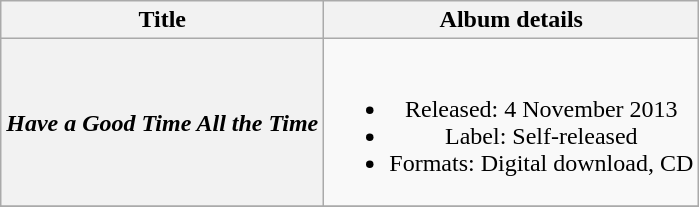<table class="wikitable plainrowheaders" style="text-align:center;">
<tr>
<th scope="col">Title</th>
<th scope="col">Album details</th>
</tr>
<tr>
<th scope="row"><em>Have a Good Time All the Time</em></th>
<td><br><ul><li>Released: 4 November 2013</li><li>Label: Self-released</li><li>Formats: Digital download, CD</li></ul></td>
</tr>
<tr>
</tr>
</table>
